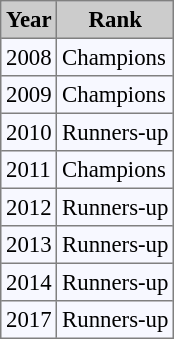<table style="font-size: 95%; border: gray solid 1px; border-collapse: collapse;" bgcolor="#f7f8ff" border="1" cellpadding="3" cellspacing="0">
<tr bgcolor="#CCCCCC">
<th>Year</th>
<th>Rank</th>
</tr>
<tr>
<td>2008</td>
<td> Champions</td>
</tr>
<tr>
<td>2009</td>
<td> Champions</td>
</tr>
<tr>
<td>2010</td>
<td> Runners-up</td>
</tr>
<tr>
<td>2011</td>
<td> Champions</td>
</tr>
<tr>
<td>2012</td>
<td> Runners-up</td>
</tr>
<tr>
<td>2013</td>
<td> Runners-up</td>
</tr>
<tr>
<td>2014</td>
<td> Runners-up</td>
</tr>
<tr>
<td>2017</td>
<td> Runners-up</td>
</tr>
</table>
